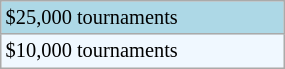<table class="wikitable"  style="font-size:85%; width:15%;">
<tr style="background:lightblue;">
<td>$25,000 tournaments</td>
</tr>
<tr style="background:#f0f8ff;">
<td>$10,000 tournaments</td>
</tr>
</table>
